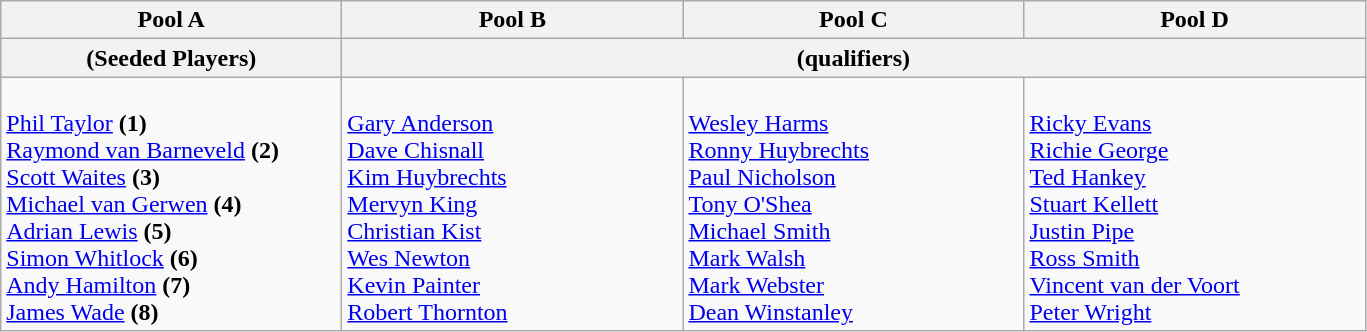<table class="wikitable">
<tr>
<th width=220>Pool A</th>
<th width=220>Pool B</th>
<th width=220>Pool C</th>
<th width=220>Pool D</th>
</tr>
<tr>
<th>(Seeded Players)</th>
<th colspan=3>(qualifiers)</th>
</tr>
<tr>
<td valign="top"><br> <a href='#'>Phil Taylor</a> <strong>(1)</strong><br>
 <a href='#'>Raymond van Barneveld</a> <strong>(2)</strong><br>
 <a href='#'>Scott Waites</a> <strong>(3)</strong><br>
 <a href='#'>Michael van Gerwen</a> <strong>(4)</strong><br>
 <a href='#'>Adrian Lewis</a> <strong>(5)</strong><br>
 <a href='#'>Simon Whitlock</a> <strong>(6)</strong><br>
 <a href='#'>Andy Hamilton</a> <strong>(7)</strong><br>
 <a href='#'>James Wade</a> <strong>(8)</strong></td>
<td valign="top"><br> <a href='#'>Gary Anderson</a><br>
 <a href='#'>Dave Chisnall</a><br>
 <a href='#'>Kim Huybrechts</a><br>
 <a href='#'>Mervyn King</a><br>
 <a href='#'>Christian Kist</a><br>
 <a href='#'>Wes Newton</a><br>
 <a href='#'>Kevin Painter</a><br>
 <a href='#'>Robert Thornton</a></td>
<td valign="top"><br> <a href='#'>Wesley Harms</a><br>
 <a href='#'>Ronny Huybrechts</a><br>
 <a href='#'>Paul Nicholson</a><br>
 <a href='#'>Tony O'Shea</a><br>
 <a href='#'>Michael Smith</a><br>
 <a href='#'>Mark Walsh</a><br>
 <a href='#'>Mark Webster</a><br>
 <a href='#'>Dean Winstanley</a></td>
<td valign="top"><br> <a href='#'>Ricky Evans</a><br>
 <a href='#'>Richie George</a><br>
 <a href='#'>Ted Hankey</a><br>
 <a href='#'>Stuart Kellett</a><br>
 <a href='#'>Justin Pipe</a><br>
 <a href='#'>Ross Smith</a><br>
 <a href='#'>Vincent van der Voort</a><br>
 <a href='#'>Peter Wright</a></td>
</tr>
</table>
